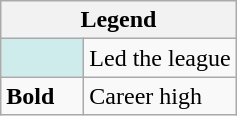<table class="wikitable mw-collapsible mw-collapsed">
<tr>
<th colspan="2">Legend</th>
</tr>
<tr>
<td style="background:#cfecec; width:3em;"></td>
<td>Led the league</td>
</tr>
<tr>
<td><strong>Bold</strong></td>
<td>Career high</td>
</tr>
</table>
